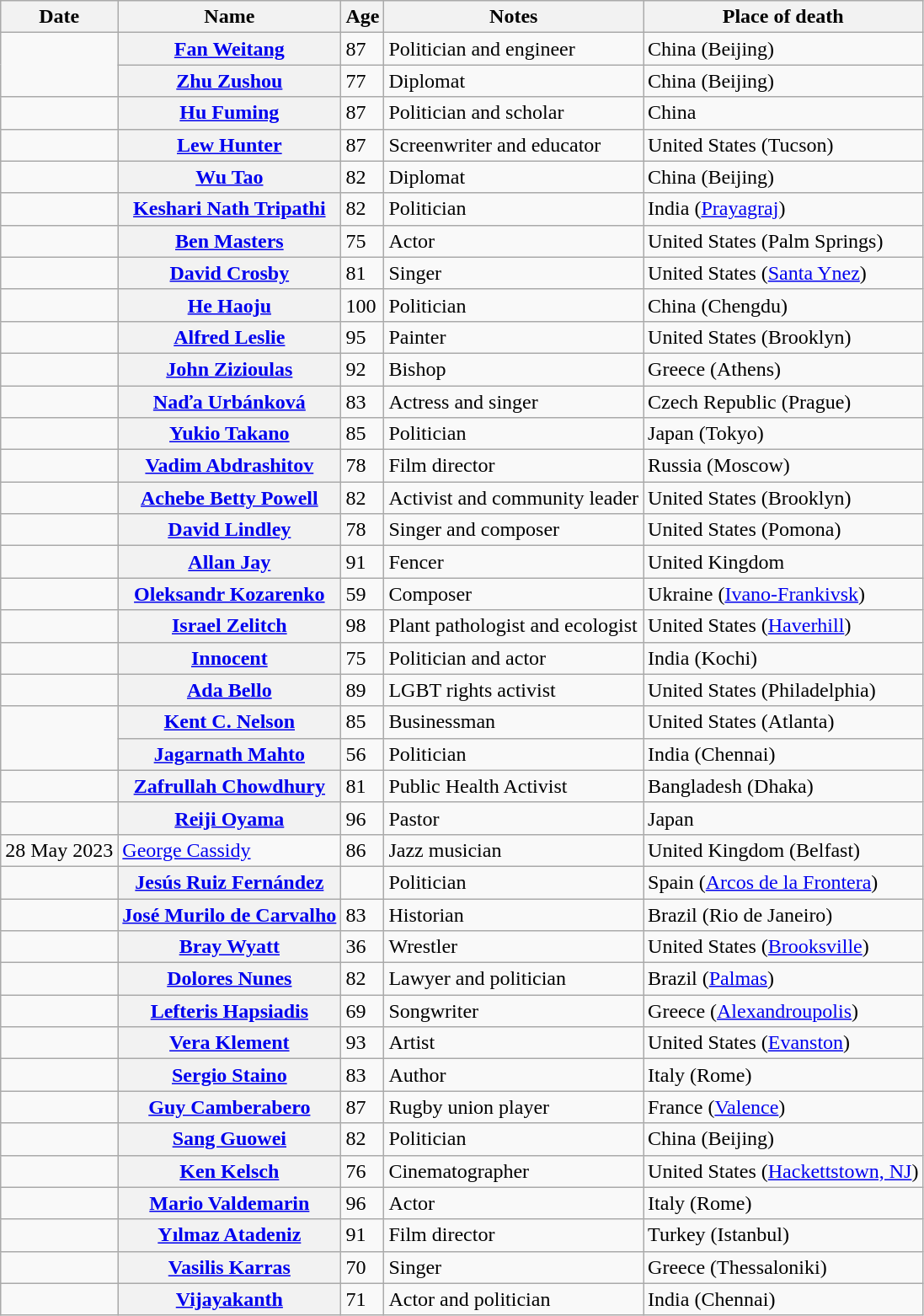<table class="wikitable sortable plainrowheaders">
<tr valign=bottom>
<th scope="col">Date</th>
<th scope="col">Name</th>
<th scope="col">Age</th>
<th scope="col">Notes</th>
<th scope="col">Place of death</th>
</tr>
<tr id="January 2023">
<td rowspan="2"></td>
<th scope="row"><a href='#'>Fan Weitang</a></th>
<td>87</td>
<td>Politician and engineer</td>
<td>China (Beijing)</td>
</tr>
<tr>
<th scope="row"><a href='#'>Zhu Zushou</a></th>
<td>77</td>
<td>Diplomat</td>
<td>China (Beijing)</td>
</tr>
<tr>
<td></td>
<th scope="row"><a href='#'>Hu Fuming</a></th>
<td>87</td>
<td>Politician and scholar</td>
<td>China</td>
</tr>
<tr>
<td></td>
<th scope="row"><a href='#'>Lew Hunter</a></th>
<td>87</td>
<td>Screenwriter and educator</td>
<td>United States (Tucson)</td>
</tr>
<tr>
<td></td>
<th scope="row"><a href='#'>Wu Tao</a></th>
<td>82</td>
<td>Diplomat</td>
<td>China (Beijing)</td>
</tr>
<tr>
<td></td>
<th scope="row"><a href='#'>Keshari Nath Tripathi</a></th>
<td>82</td>
<td>Politician</td>
<td>India (<a href='#'>Prayagraj</a>)</td>
</tr>
<tr>
<td></td>
<th scope="row"><a href='#'>Ben Masters</a></th>
<td>75</td>
<td>Actor</td>
<td>United States (Palm Springs)</td>
</tr>
<tr>
<td></td>
<th scope="row"><a href='#'>David Crosby</a></th>
<td>81</td>
<td>Singer</td>
<td>United States (<a href='#'>Santa Ynez</a>)</td>
</tr>
<tr>
<td></td>
<th scope="row"><a href='#'>He Haoju</a></th>
<td>100</td>
<td>Politician</td>
<td>China (Chengdu)</td>
</tr>
<tr>
<td></td>
<th scope="row"><a href='#'>Alfred Leslie</a></th>
<td>95</td>
<td>Painter</td>
<td>United States (Brooklyn)</td>
</tr>
<tr id="February 2023">
<td></td>
<th scope="row"><a href='#'>John Zizioulas</a></th>
<td>92</td>
<td>Bishop</td>
<td>Greece (Athens)</td>
</tr>
<tr>
<td></td>
<th scope="row"><a href='#'>Naďa Urbánková</a></th>
<td>83</td>
<td>Actress and singer</td>
<td>Czech Republic (Prague)</td>
</tr>
<tr>
<td></td>
<th scope="row"><a href='#'>Yukio Takano</a></th>
<td>85</td>
<td>Politician</td>
<td>Japan (Tokyo)</td>
</tr>
<tr>
<td></td>
<th scope="row"><a href='#'>Vadim Abdrashitov</a></th>
<td>78</td>
<td>Film director</td>
<td>Russia (Moscow)</td>
</tr>
<tr>
<td></td>
<th scope="row"><a href='#'>Achebe Betty Powell</a></th>
<td>82</td>
<td>Activist and community leader</td>
<td>United States (Brooklyn)</td>
</tr>
<tr id="March 2023">
<td></td>
<th scope="row"><a href='#'>David Lindley</a></th>
<td>78</td>
<td>Singer and composer</td>
<td>United States (Pomona)</td>
</tr>
<tr>
<td></td>
<th scope="row"><a href='#'>Allan Jay</a></th>
<td>91</td>
<td>Fencer</td>
<td>United Kingdom</td>
</tr>
<tr>
<td></td>
<th scope="row"><a href='#'>Oleksandr Kozarenko</a></th>
<td>59</td>
<td>Composer</td>
<td>Ukraine (<a href='#'>Ivano-Frankivsk</a>)</td>
</tr>
<tr>
<td></td>
<th scope="row"><a href='#'>Israel Zelitch</a></th>
<td>98</td>
<td>Plant pathologist and ecologist</td>
<td>United States (<a href='#'>Haverhill</a>)</td>
</tr>
<tr>
<td></td>
<th scope="row"><a href='#'>Innocent</a></th>
<td>75</td>
<td>Politician and actor</td>
<td>India (Kochi)</td>
</tr>
<tr>
<td></td>
<th scope="row"><a href='#'>Ada Bello</a></th>
<td>89</td>
<td>LGBT rights activist</td>
<td>United States (Philadelphia)</td>
</tr>
<tr id="April 2023">
<td rowspan="2"></td>
<th scope="row"><a href='#'>Kent C. Nelson</a></th>
<td>85</td>
<td>Businessman</td>
<td>United States (Atlanta)</td>
</tr>
<tr>
<th scope="row"><a href='#'>Jagarnath Mahto</a></th>
<td>56</td>
<td>Politician</td>
<td>India (Chennai)</td>
</tr>
<tr>
<td></td>
<th scope="row"><a href='#'>Zafrullah Chowdhury</a></th>
<td>81</td>
<td>Public Health Activist</td>
<td>Bangladesh (Dhaka)</td>
</tr>
<tr id="May 2023">
<td></td>
<th scope="row"><a href='#'>Reiji Oyama</a></th>
<td>96</td>
<td>Pastor</td>
<td>Japan</td>
</tr>
<tr>
<td>28 May 2023</td>
<td><a href='#'>George Cassidy</a></td>
<td>86</td>
<td>Jazz musician</td>
<td>United Kingdom (Belfast)</td>
</tr>
<tr id="June 2023">
<td></td>
<th scope="row"><a href='#'>Jesús Ruiz Fernández</a></th>
<td></td>
<td>Politician</td>
<td>Spain (<a href='#'>Arcos de la Frontera</a>)</td>
</tr>
<tr id="August 2023">
<td></td>
<th scope="row"><a href='#'>José Murilo de Carvalho</a></th>
<td>83</td>
<td>Historian</td>
<td>Brazil (Rio de Janeiro)</td>
</tr>
<tr>
<td></td>
<th scope="row"><a href='#'>Bray Wyatt</a></th>
<td>36</td>
<td>Wrestler</td>
<td>United States (<a href='#'>Brooksville</a>)</td>
</tr>
<tr id="September 2023">
<td></td>
<th scope="row"><a href='#'>Dolores Nunes</a></th>
<td>82</td>
<td>Lawyer and politician</td>
<td>Brazil (<a href='#'>Palmas</a>)</td>
</tr>
<tr id="October 2023">
<td></td>
<th scope="row"><a href='#'>Lefteris Hapsiadis</a></th>
<td>69</td>
<td>Songwriter</td>
<td>Greece (<a href='#'>Alexandroupolis</a>)</td>
</tr>
<tr>
<td></td>
<th scope="row"><a href='#'>Vera Klement</a></th>
<td>93</td>
<td>Artist</td>
<td>United States (<a href='#'>Evanston</a>)</td>
</tr>
<tr>
<td></td>
<th scope="row"><a href='#'>Sergio Staino</a></th>
<td>83</td>
<td>Author</td>
<td>Italy (Rome)</td>
</tr>
<tr>
<td></td>
<th scope="row"><a href='#'>Guy Camberabero</a></th>
<td>87</td>
<td>Rugby union player</td>
<td>France (<a href='#'>Valence</a>)</td>
</tr>
<tr id="December 2023">
<td></td>
<th scope="row"><a href='#'>Sang Guowei</a></th>
<td>82</td>
<td>Politician</td>
<td>China (Beijing)</td>
</tr>
<tr>
<td></td>
<th scope="row"><a href='#'>Ken Kelsch</a></th>
<td>76</td>
<td>Cinematographer</td>
<td>United States (<a href='#'>Hackettstown, NJ</a>)</td>
</tr>
<tr>
<td></td>
<th scope="row"><a href='#'>Mario Valdemarin</a></th>
<td>96</td>
<td>Actor</td>
<td>Italy (Rome)</td>
</tr>
<tr>
<td></td>
<th scope="row"><a href='#'>Yılmaz Atadeniz</a></th>
<td>91</td>
<td>Film director</td>
<td>Turkey (Istanbul)</td>
</tr>
<tr>
<td></td>
<th scope="row"><a href='#'>Vasilis Karras</a></th>
<td>70</td>
<td>Singer</td>
<td>Greece (Thessaloniki)</td>
</tr>
<tr>
<td></td>
<th scope="row"><a href='#'>Vijayakanth</a></th>
<td>71</td>
<td>Actor and politician</td>
<td>India (Chennai)</td>
</tr>
</table>
